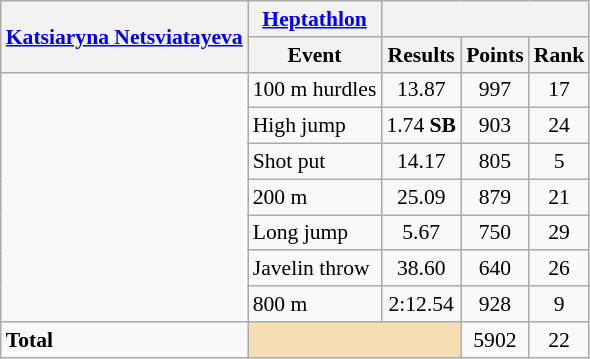<table class=wikitable style="font-size:90%;">
<tr>
<th rowspan="2"><a href='#'>Katsiaryna Netsviatayeva</a></th>
<th><a href='#'>Heptathlon</a></th>
<th colspan="3"></th>
</tr>
<tr>
<th>Event</th>
<th>Results</th>
<th>Points</th>
<th>Rank</th>
</tr>
<tr style="border-top: single;">
<td rowspan="7"></td>
<td>100 m hurdles</td>
<td align=center>13.87</td>
<td align=center>997</td>
<td align=center>17</td>
</tr>
<tr>
<td>High jump</td>
<td align=center>1.74 <strong>SB</strong></td>
<td align=center>903</td>
<td align=center>24</td>
</tr>
<tr>
<td>Shot put</td>
<td align=center>14.17</td>
<td align=center>805</td>
<td align=center>5</td>
</tr>
<tr>
<td>200 m</td>
<td align=center>25.09</td>
<td align=center>879</td>
<td align=center>21</td>
</tr>
<tr>
<td>Long jump</td>
<td align=center>5.67</td>
<td align=center>750</td>
<td align=center>29</td>
</tr>
<tr>
<td>Javelin throw</td>
<td align=center>38.60</td>
<td align=center>640</td>
<td align=center>26</td>
</tr>
<tr>
<td>800 m</td>
<td align=center>2:12.54</td>
<td align=center>928</td>
<td align=center>9</td>
</tr>
<tr style="border-top: single;">
<td><strong>Total</strong></td>
<td colspan="2" style="background:wheat;"></td>
<td align=center>5902</td>
<td align=center>22</td>
</tr>
</table>
